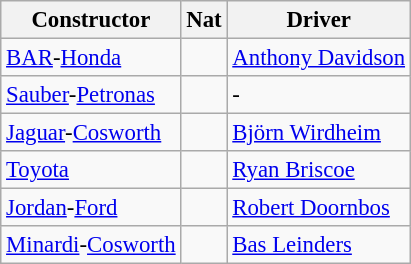<table class="wikitable" style="font-size: 95%">
<tr>
<th>Constructor</th>
<th>Nat</th>
<th>Driver</th>
</tr>
<tr>
<td><a href='#'>BAR</a>-<a href='#'>Honda</a></td>
<td></td>
<td><a href='#'>Anthony Davidson</a></td>
</tr>
<tr>
<td><a href='#'>Sauber</a>-<a href='#'>Petronas</a></td>
<td></td>
<td>-</td>
</tr>
<tr>
<td><a href='#'>Jaguar</a>-<a href='#'>Cosworth</a></td>
<td></td>
<td><a href='#'>Björn Wirdheim</a></td>
</tr>
<tr>
<td><a href='#'>Toyota</a></td>
<td></td>
<td><a href='#'>Ryan Briscoe</a></td>
</tr>
<tr>
<td><a href='#'>Jordan</a>-<a href='#'>Ford</a></td>
<td></td>
<td><a href='#'>Robert Doornbos</a></td>
</tr>
<tr>
<td><a href='#'>Minardi</a>-<a href='#'>Cosworth</a></td>
<td></td>
<td><a href='#'>Bas Leinders</a></td>
</tr>
</table>
